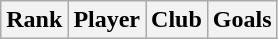<table class="wikitable" style="text-align:center">
<tr>
<th>Rank</th>
<th>Player</th>
<th>Club</th>
<th>Goals</th>
</tr>
</table>
